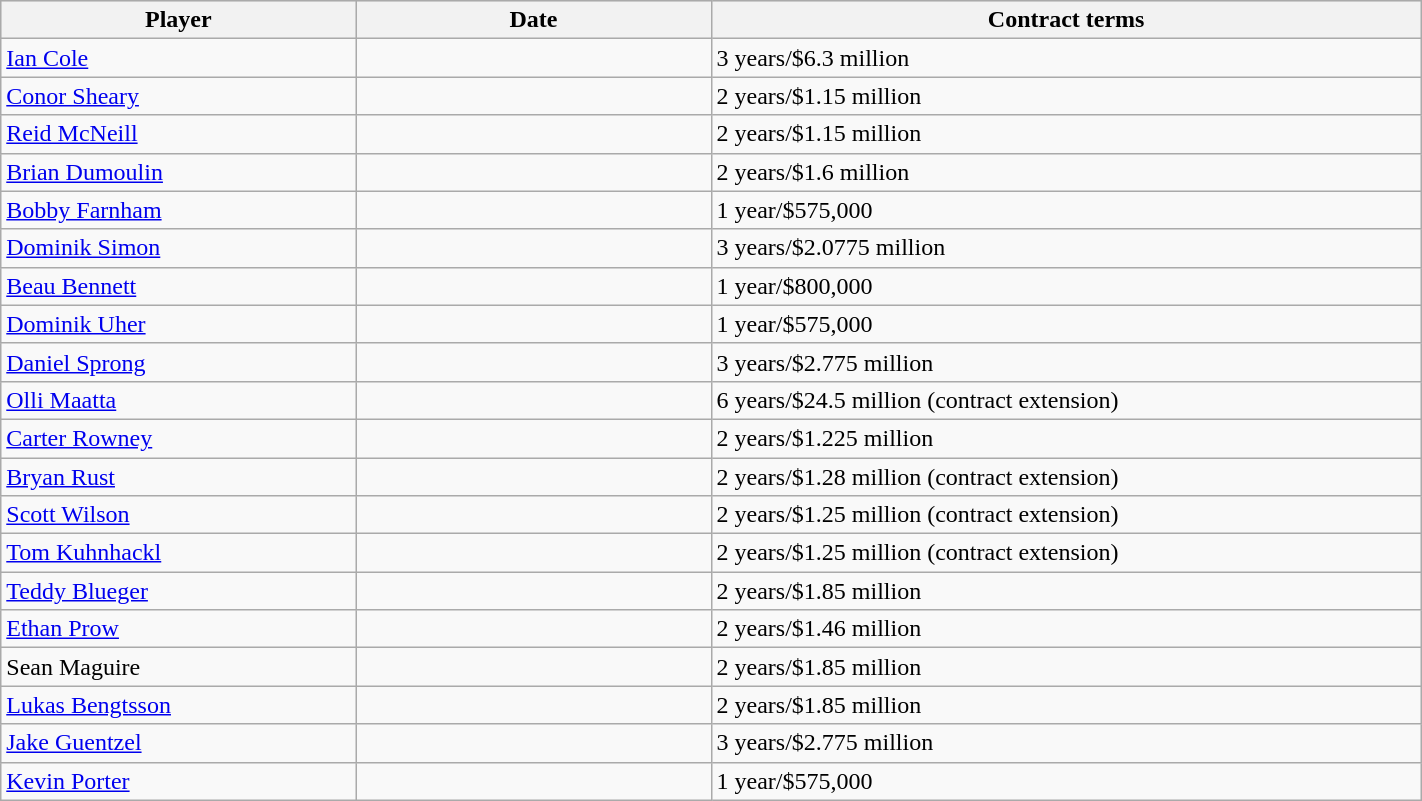<table class="wikitable" style="width:75%;">
<tr style="text-align:center; background:#ddd;">
<th style="width:25%;">Player</th>
<th style="width:25%;">Date</th>
<th style="width:50%;">Contract terms</th>
</tr>
<tr>
<td><a href='#'>Ian Cole</a></td>
<td></td>
<td>3 years/$6.3 million</td>
</tr>
<tr>
<td><a href='#'>Conor Sheary</a></td>
<td></td>
<td>2 years/$1.15 million</td>
</tr>
<tr>
<td><a href='#'>Reid McNeill</a></td>
<td></td>
<td>2 years/$1.15 million</td>
</tr>
<tr>
<td><a href='#'>Brian Dumoulin</a></td>
<td></td>
<td>2 years/$1.6 million</td>
</tr>
<tr>
<td><a href='#'>Bobby Farnham</a></td>
<td></td>
<td>1 year/$575,000</td>
</tr>
<tr>
<td><a href='#'>Dominik Simon</a></td>
<td></td>
<td>3 years/$2.0775 million</td>
</tr>
<tr>
<td><a href='#'>Beau Bennett</a></td>
<td></td>
<td>1 year/$800,000</td>
</tr>
<tr>
<td><a href='#'>Dominik Uher</a></td>
<td></td>
<td>1 year/$575,000</td>
</tr>
<tr>
<td><a href='#'>Daniel Sprong</a></td>
<td></td>
<td>3 years/$2.775 million</td>
</tr>
<tr>
<td><a href='#'>Olli Maatta</a></td>
<td></td>
<td>6 years/$24.5 million (contract extension)</td>
</tr>
<tr>
<td><a href='#'>Carter Rowney</a></td>
<td></td>
<td>2 years/$1.225 million</td>
</tr>
<tr>
<td><a href='#'>Bryan Rust</a></td>
<td></td>
<td>2 years/$1.28 million (contract extension)</td>
</tr>
<tr>
<td><a href='#'>Scott Wilson</a></td>
<td></td>
<td>2 years/$1.25 million (contract extension)</td>
</tr>
<tr>
<td><a href='#'>Tom Kuhnhackl</a></td>
<td></td>
<td>2 years/$1.25 million (contract extension)</td>
</tr>
<tr>
<td><a href='#'>Teddy Blueger</a></td>
<td></td>
<td>2 years/$1.85 million</td>
</tr>
<tr>
<td><a href='#'>Ethan Prow</a></td>
<td></td>
<td>2 years/$1.46 million</td>
</tr>
<tr>
<td>Sean Maguire</td>
<td></td>
<td>2 years/$1.85 million</td>
</tr>
<tr>
<td><a href='#'>Lukas Bengtsson</a></td>
<td></td>
<td>2 years/$1.85 million</td>
</tr>
<tr>
<td><a href='#'>Jake Guentzel</a></td>
<td></td>
<td>3 years/$2.775 million</td>
</tr>
<tr>
<td><a href='#'>Kevin Porter</a></td>
<td></td>
<td>1 year/$575,000</td>
</tr>
</table>
